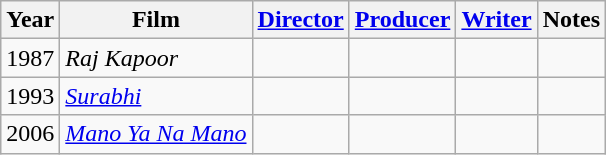<table class="wikitable sortable">
<tr>
<th>Year</th>
<th>Film</th>
<th><a href='#'>Director</a></th>
<th><a href='#'>Producer</a></th>
<th><a href='#'>Writer</a></th>
<th class="unsortable">Notes</th>
</tr>
<tr>
<td style="text-align:center;">1987</td>
<td><em>Raj Kapoor</em></td>
<td></td>
<td></td>
<td></td>
<td></td>
</tr>
<tr>
<td style="text-align:center;">1993</td>
<td><em><a href='#'>Surabhi</a></em></td>
<td></td>
<td></td>
<td></td>
<td></td>
</tr>
<tr>
<td style="text-align:center;">2006</td>
<td><em><a href='#'>Mano Ya Na Mano</a></em></td>
<td></td>
<td></td>
<td></td>
<td></td>
</tr>
</table>
